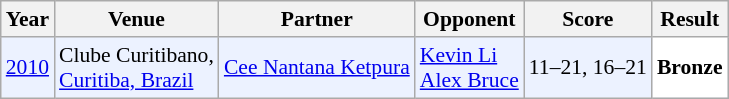<table class="sortable wikitable" style="font-size: 90%;">
<tr>
<th>Year</th>
<th>Venue</th>
<th>Partner</th>
<th>Opponent</th>
<th>Score</th>
<th>Result</th>
</tr>
<tr style="background:#ECF2FF">
<td align="center"><a href='#'>2010</a></td>
<td align="left">Clube Curitibano,<br><a href='#'>Curitiba, Brazil</a></td>
<td align="left"> <a href='#'>Cee Nantana Ketpura</a></td>
<td align="left"> <a href='#'>Kevin Li</a> <br>  <a href='#'>Alex Bruce</a></td>
<td align="left">11–21, 16–21</td>
<td style="text-align:left; background:white"> <strong>Bronze</strong></td>
</tr>
</table>
